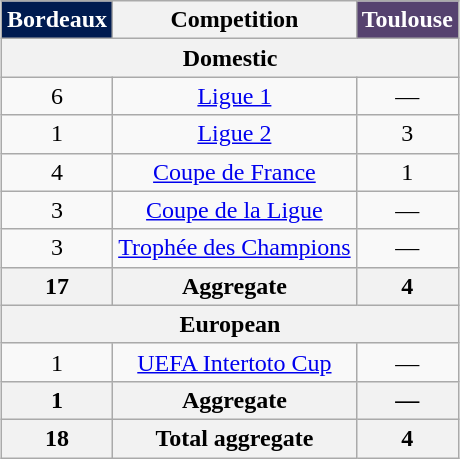<table class="wikitable sortable" style="width:auto; margin:auto;">
<tr>
<th style="color:#fff; background-color:#001B50;">Bordeaux</th>
<th>Competition</th>
<th style="color:#fff; background-color:#56426F;">Toulouse</th>
</tr>
<tr style="text-align:center;">
<th colspan="4">Domestic</th>
</tr>
<tr style="text-align:center;">
<td>6</td>
<td><a href='#'>Ligue 1</a></td>
<td>—</td>
</tr>
<tr style="text-align:center;">
<td>1</td>
<td><a href='#'>Ligue 2</a></td>
<td>3</td>
</tr>
<tr style="text-align:center;">
<td>4</td>
<td><a href='#'>Coupe de France</a></td>
<td>1</td>
</tr>
<tr style="text-align:center;">
<td>3</td>
<td><a href='#'>Coupe de la Ligue</a></td>
<td>—</td>
</tr>
<tr style="text-align:center;">
<td>3</td>
<td><a href='#'>Trophée des Champions</a></td>
<td>—</td>
</tr>
<tr align="center">
<th>17</th>
<th>Aggregate</th>
<th>4</th>
</tr>
<tr style="text-align:center;">
<th colspan="4">European</th>
</tr>
<tr style="text-align:center;">
<td>1</td>
<td><a href='#'>UEFA Intertoto Cup</a></td>
<td>—</td>
</tr>
<tr align="center">
<th>1</th>
<th>Aggregate</th>
<th>—</th>
</tr>
<tr align="center">
<th>18</th>
<th>Total aggregate</th>
<th>4</th>
</tr>
</table>
